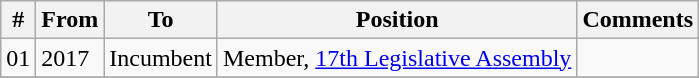<table class="wikitable sortable">
<tr>
<th>#</th>
<th>From</th>
<th>To</th>
<th>Position</th>
<th>Comments</th>
</tr>
<tr>
<td>01</td>
<td>2017</td>
<td>Incumbent</td>
<td>Member, <a href='#'>17th Legislative Assembly</a></td>
<td></td>
</tr>
<tr>
</tr>
</table>
